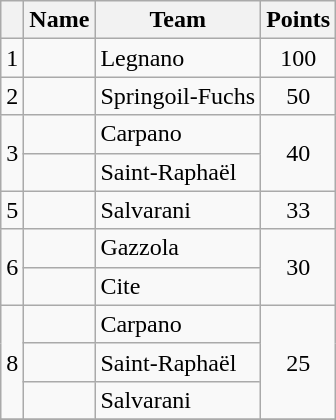<table class="wikitable">
<tr>
<th></th>
<th>Name</th>
<th>Team</th>
<th>Points</th>
</tr>
<tr>
<td style="text-align:center">1</td>
<td></td>
<td>Legnano</td>
<td style="text-align:center">100</td>
</tr>
<tr>
<td style="text-align:center">2</td>
<td></td>
<td>Springoil-Fuchs</td>
<td style="text-align:center">50</td>
</tr>
<tr>
<td style="text-align:center" rowspan="2">3</td>
<td></td>
<td>Carpano</td>
<td style="text-align:center" rowspan="2">40</td>
</tr>
<tr>
<td></td>
<td>Saint-Raphaël</td>
</tr>
<tr>
<td style="text-align:center">5</td>
<td></td>
<td>Salvarani</td>
<td style="text-align:center">33</td>
</tr>
<tr>
<td style="text-align:center" rowspan="2">6</td>
<td></td>
<td>Gazzola</td>
<td style="text-align:center" rowspan="2">30</td>
</tr>
<tr>
<td></td>
<td>Cite</td>
</tr>
<tr>
<td style="text-align:center" rowspan="3">8</td>
<td></td>
<td>Carpano</td>
<td style="text-align:center" rowspan="3">25</td>
</tr>
<tr>
<td></td>
<td>Saint-Raphaël</td>
</tr>
<tr>
<td></td>
<td>Salvarani</td>
</tr>
<tr>
</tr>
</table>
